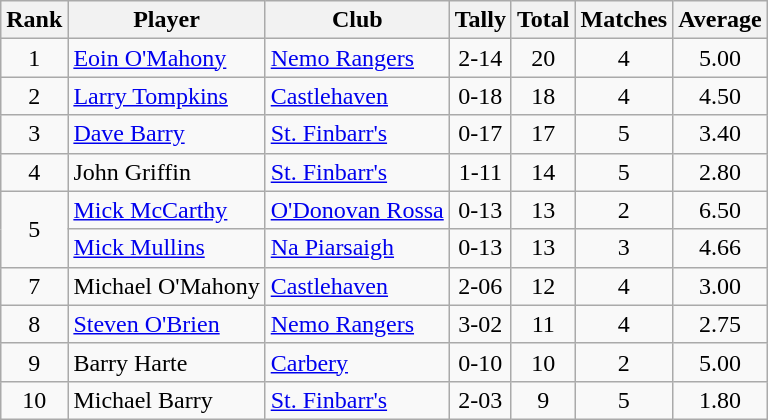<table class="wikitable">
<tr>
<th>Rank</th>
<th>Player</th>
<th>Club</th>
<th>Tally</th>
<th>Total</th>
<th>Matches</th>
<th>Average</th>
</tr>
<tr>
<td rowspan="1" style="text-align:center;">1</td>
<td><a href='#'>Eoin O'Mahony</a></td>
<td><a href='#'>Nemo Rangers</a></td>
<td align=center>2-14</td>
<td align=center>20</td>
<td align=center>4</td>
<td align=center>5.00</td>
</tr>
<tr>
<td rowspan="1" style="text-align:center;">2</td>
<td><a href='#'>Larry Tompkins</a></td>
<td><a href='#'>Castlehaven</a></td>
<td align=center>0-18</td>
<td align=center>18</td>
<td align=center>4</td>
<td align=center>4.50</td>
</tr>
<tr>
<td rowspan="1" style="text-align:center;">3</td>
<td><a href='#'>Dave Barry</a></td>
<td><a href='#'>St. Finbarr's</a></td>
<td align=center>0-17</td>
<td align=center>17</td>
<td align=center>5</td>
<td align=center>3.40</td>
</tr>
<tr>
<td rowspan="1" style="text-align:center;">4</td>
<td>John Griffin</td>
<td><a href='#'>St. Finbarr's</a></td>
<td align=center>1-11</td>
<td align=center>14</td>
<td align=center>5</td>
<td align=center>2.80</td>
</tr>
<tr>
<td rowspan="2" style="text-align:center;">5</td>
<td><a href='#'>Mick McCarthy</a></td>
<td><a href='#'>O'Donovan Rossa</a></td>
<td align=center>0-13</td>
<td align=center>13</td>
<td align=center>2</td>
<td align=center>6.50</td>
</tr>
<tr>
<td><a href='#'>Mick Mullins</a></td>
<td><a href='#'>Na Piarsaigh</a></td>
<td align=center>0-13</td>
<td align=center>13</td>
<td align=center>3</td>
<td align=center>4.66</td>
</tr>
<tr>
<td rowspan="1" style="text-align:center;">7</td>
<td>Michael O'Mahony</td>
<td><a href='#'>Castlehaven</a></td>
<td align=center>2-06</td>
<td align=center>12</td>
<td align=center>4</td>
<td align=center>3.00</td>
</tr>
<tr>
<td rowspan="1" style="text-align:center;">8</td>
<td><a href='#'>Steven O'Brien</a></td>
<td><a href='#'>Nemo Rangers</a></td>
<td align=center>3-02</td>
<td align=center>11</td>
<td align=center>4</td>
<td align=center>2.75</td>
</tr>
<tr>
<td rowspan="1" style="text-align:center;">9</td>
<td>Barry Harte</td>
<td><a href='#'>Carbery</a></td>
<td align=center>0-10</td>
<td align=center>10</td>
<td align=center>2</td>
<td align=center>5.00</td>
</tr>
<tr>
<td rowspan="1" style="text-align:center;">10</td>
<td>Michael Barry</td>
<td><a href='#'>St. Finbarr's</a></td>
<td align=center>2-03</td>
<td align=center>9</td>
<td align=center>5</td>
<td align=center>1.80</td>
</tr>
</table>
